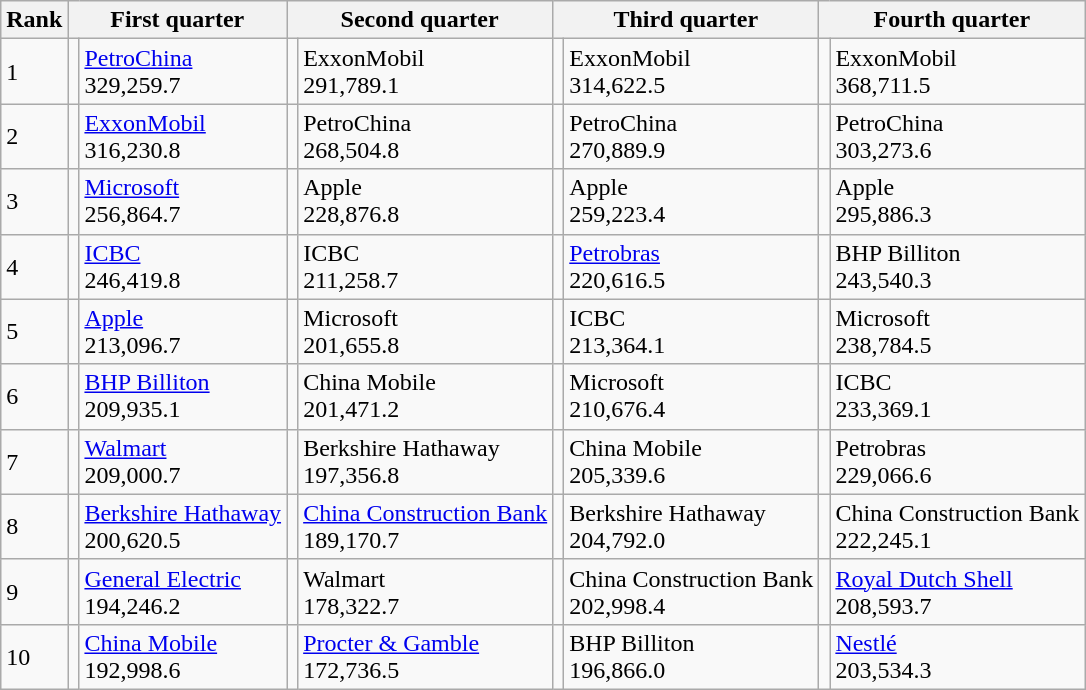<table class="wikitable">
<tr>
<th>Rank</th>
<th colspan=2>First quarter</th>
<th colspan=2>Second quarter</th>
<th colspan=2>Third quarter</th>
<th colspan=2>Fourth quarter</th>
</tr>
<tr>
<td>1</td>
<td></td>
<td><a href='#'>PetroChina</a> <br> 329,259.7</td>
<td></td>
<td>ExxonMobil <br> 291,789.1</td>
<td></td>
<td>ExxonMobil <br> 314,622.5</td>
<td></td>
<td>ExxonMobil <br> 368,711.5</td>
</tr>
<tr>
<td>2</td>
<td></td>
<td><a href='#'>ExxonMobil</a> <br> 316,230.8</td>
<td></td>
<td>PetroChina <br> 268,504.8</td>
<td></td>
<td>PetroChina <br> 270,889.9</td>
<td></td>
<td>PetroChina <br> 303,273.6</td>
</tr>
<tr>
<td>3</td>
<td></td>
<td><a href='#'>Microsoft</a> <br> 256,864.7</td>
<td></td>
<td>Apple <br> 228,876.8</td>
<td></td>
<td>Apple <br> 259,223.4</td>
<td></td>
<td>Apple <br> 295,886.3</td>
</tr>
<tr>
<td>4</td>
<td></td>
<td><a href='#'>ICBC</a> <br> 246,419.8</td>
<td></td>
<td>ICBC <br> 211,258.7</td>
<td></td>
<td><a href='#'>Petrobras</a> <br> 220,616.5</td>
<td> <br> </td>
<td>BHP Billiton <br> 243,540.3</td>
</tr>
<tr>
<td>5</td>
<td></td>
<td><a href='#'>Apple</a> <br> 213,096.7</td>
<td></td>
<td>Microsoft <br> 201,655.8</td>
<td></td>
<td>ICBC <br> 213,364.1</td>
<td></td>
<td>Microsoft <br> 238,784.5</td>
</tr>
<tr>
<td>6</td>
<td> <br> </td>
<td><a href='#'>BHP Billiton</a> <br> 209,935.1</td>
<td></td>
<td>China Mobile <br> 201,471.2</td>
<td></td>
<td>Microsoft <br> 210,676.4</td>
<td></td>
<td>ICBC <br> 233,369.1</td>
</tr>
<tr>
<td>7</td>
<td></td>
<td><a href='#'>Walmart</a> <br> 209,000.7</td>
<td></td>
<td>Berkshire Hathaway <br> 197,356.8</td>
<td></td>
<td>China Mobile <br> 205,339.6</td>
<td></td>
<td>Petrobras <br> 229,066.6</td>
</tr>
<tr>
<td>8</td>
<td></td>
<td><a href='#'>Berkshire Hathaway</a> <br> 200,620.5</td>
<td></td>
<td><a href='#'>China Construction Bank</a> <br> 189,170.7</td>
<td></td>
<td>Berkshire Hathaway <br> 204,792.0</td>
<td></td>
<td>China Construction Bank <br> 222,245.1</td>
</tr>
<tr>
<td>9</td>
<td></td>
<td><a href='#'>General Electric</a> <br> 194,246.2</td>
<td></td>
<td>Walmart <br> 178,322.7</td>
<td></td>
<td>China Construction Bank <br> 202,998.4</td>
<td> <br> </td>
<td><a href='#'>Royal Dutch Shell</a> <br> 208,593.7</td>
</tr>
<tr>
<td>10</td>
<td></td>
<td><a href='#'>China Mobile</a> <br> 192,998.6</td>
<td></td>
<td><a href='#'>Procter & Gamble</a> <br> 172,736.5</td>
<td> <br> </td>
<td>BHP Billiton <br> 196,866.0</td>
<td></td>
<td><a href='#'>Nestlé</a> <br> 203,534.3</td>
</tr>
</table>
